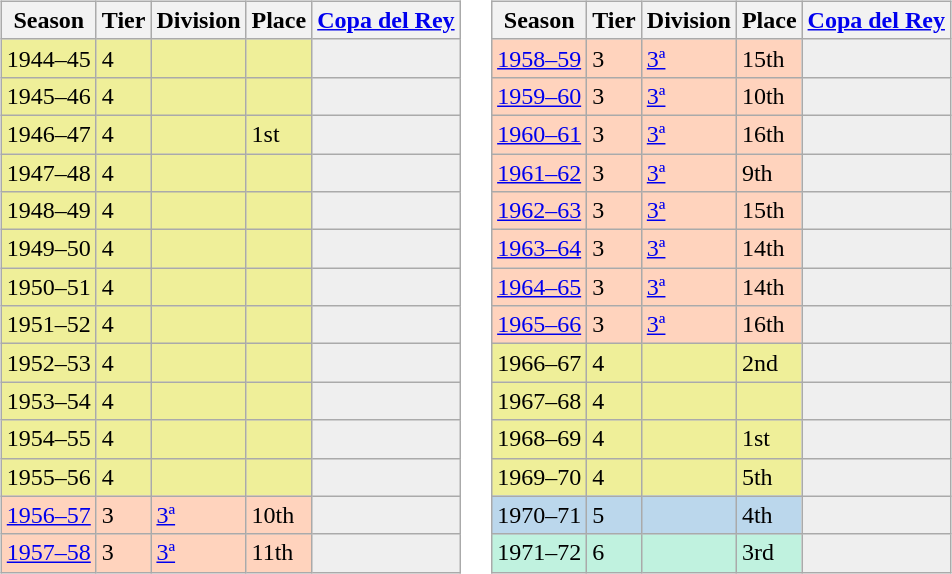<table>
<tr>
<td valign="top" width=0%><br><table class="wikitable">
<tr style="background:#f0f6fa;">
<th>Season</th>
<th>Tier</th>
<th>Division</th>
<th>Place</th>
<th><a href='#'>Copa del Rey</a></th>
</tr>
<tr>
<td style="background:#EFEF99;">1944–45</td>
<td style="background:#EFEF99;">4</td>
<td style="background:#EFEF99;"></td>
<td style="background:#EFEF99;"></td>
<th style="background:#efefef;"></th>
</tr>
<tr>
<td style="background:#EFEF99;">1945–46</td>
<td style="background:#EFEF99;">4</td>
<td style="background:#EFEF99;"></td>
<td style="background:#EFEF99;"></td>
<th style="background:#efefef;"></th>
</tr>
<tr>
<td style="background:#EFEF99;">1946–47</td>
<td style="background:#EFEF99;">4</td>
<td style="background:#EFEF99;"></td>
<td style="background:#EFEF99;">1st</td>
<th style="background:#efefef;"></th>
</tr>
<tr>
<td style="background:#EFEF99;">1947–48</td>
<td style="background:#EFEF99;">4</td>
<td style="background:#EFEF99;"></td>
<td style="background:#EFEF99;"></td>
<th style="background:#efefef;"></th>
</tr>
<tr>
<td style="background:#EFEF99;">1948–49</td>
<td style="background:#EFEF99;">4</td>
<td style="background:#EFEF99;"></td>
<td style="background:#EFEF99;"></td>
<th style="background:#efefef;"></th>
</tr>
<tr>
<td style="background:#EFEF99;">1949–50</td>
<td style="background:#EFEF99;">4</td>
<td style="background:#EFEF99;"></td>
<td style="background:#EFEF99;"></td>
<th style="background:#efefef;"></th>
</tr>
<tr>
<td style="background:#EFEF99;">1950–51</td>
<td style="background:#EFEF99;">4</td>
<td style="background:#EFEF99;"></td>
<td style="background:#EFEF99;"></td>
<th style="background:#efefef;"></th>
</tr>
<tr>
<td style="background:#EFEF99;">1951–52</td>
<td style="background:#EFEF99;">4</td>
<td style="background:#EFEF99;"></td>
<td style="background:#EFEF99;"></td>
<th style="background:#efefef;"></th>
</tr>
<tr>
<td style="background:#EFEF99;">1952–53</td>
<td style="background:#EFEF99;">4</td>
<td style="background:#EFEF99;"></td>
<td style="background:#EFEF99;"></td>
<th style="background:#efefef;"></th>
</tr>
<tr>
<td style="background:#EFEF99;">1953–54</td>
<td style="background:#EFEF99;">4</td>
<td style="background:#EFEF99;"></td>
<td style="background:#EFEF99;"></td>
<th style="background:#efefef;"></th>
</tr>
<tr>
<td style="background:#EFEF99;">1954–55</td>
<td style="background:#EFEF99;">4</td>
<td style="background:#EFEF99;"></td>
<td style="background:#EFEF99;"></td>
<th style="background:#efefef;"></th>
</tr>
<tr>
<td style="background:#EFEF99;">1955–56</td>
<td style="background:#EFEF99;">4</td>
<td style="background:#EFEF99;"></td>
<td style="background:#EFEF99;"></td>
<th style="background:#efefef;"></th>
</tr>
<tr>
<td style="background:#FFD3BD;"><a href='#'>1956–57</a></td>
<td style="background:#FFD3BD;">3</td>
<td style="background:#FFD3BD;"><a href='#'>3ª</a></td>
<td style="background:#FFD3BD;">10th</td>
<td style="background:#efefef;"></td>
</tr>
<tr>
<td style="background:#FFD3BD;"><a href='#'>1957–58</a></td>
<td style="background:#FFD3BD;">3</td>
<td style="background:#FFD3BD;"><a href='#'>3ª</a></td>
<td style="background:#FFD3BD;">11th</td>
<td style="background:#efefef;"></td>
</tr>
</table>
</td>
<td valign="top" width=0%><br><table class="wikitable">
<tr style="background:#f0f6fa;">
<th>Season</th>
<th>Tier</th>
<th>Division</th>
<th>Place</th>
<th><a href='#'>Copa del Rey</a></th>
</tr>
<tr>
<td style="background:#FFD3BD;"><a href='#'>1958–59</a></td>
<td style="background:#FFD3BD;">3</td>
<td style="background:#FFD3BD;"><a href='#'>3ª</a></td>
<td style="background:#FFD3BD;">15th</td>
<td style="background:#efefef;"></td>
</tr>
<tr>
<td style="background:#FFD3BD;"><a href='#'>1959–60</a></td>
<td style="background:#FFD3BD;">3</td>
<td style="background:#FFD3BD;"><a href='#'>3ª</a></td>
<td style="background:#FFD3BD;">10th</td>
<td style="background:#efefef;"></td>
</tr>
<tr>
<td style="background:#FFD3BD;"><a href='#'>1960–61</a></td>
<td style="background:#FFD3BD;">3</td>
<td style="background:#FFD3BD;"><a href='#'>3ª</a></td>
<td style="background:#FFD3BD;">16th</td>
<td style="background:#efefef;"></td>
</tr>
<tr>
<td style="background:#FFD3BD;"><a href='#'>1961–62</a></td>
<td style="background:#FFD3BD;">3</td>
<td style="background:#FFD3BD;"><a href='#'>3ª</a></td>
<td style="background:#FFD3BD;">9th</td>
<td style="background:#efefef;"></td>
</tr>
<tr>
<td style="background:#FFD3BD;"><a href='#'>1962–63</a></td>
<td style="background:#FFD3BD;">3</td>
<td style="background:#FFD3BD;"><a href='#'>3ª</a></td>
<td style="background:#FFD3BD;">15th</td>
<td style="background:#efefef;"></td>
</tr>
<tr>
<td style="background:#FFD3BD;"><a href='#'>1963–64</a></td>
<td style="background:#FFD3BD;">3</td>
<td style="background:#FFD3BD;"><a href='#'>3ª</a></td>
<td style="background:#FFD3BD;">14th</td>
<td style="background:#efefef;"></td>
</tr>
<tr>
<td style="background:#FFD3BD;"><a href='#'>1964–65</a></td>
<td style="background:#FFD3BD;">3</td>
<td style="background:#FFD3BD;"><a href='#'>3ª</a></td>
<td style="background:#FFD3BD;">14th</td>
<td style="background:#efefef;"></td>
</tr>
<tr>
<td style="background:#FFD3BD;"><a href='#'>1965–66</a></td>
<td style="background:#FFD3BD;">3</td>
<td style="background:#FFD3BD;"><a href='#'>3ª</a></td>
<td style="background:#FFD3BD;">16th</td>
<td style="background:#efefef;"></td>
</tr>
<tr>
<td style="background:#EFEF99;">1966–67</td>
<td style="background:#EFEF99;">4</td>
<td style="background:#EFEF99;"></td>
<td style="background:#EFEF99;">2nd</td>
<th style="background:#efefef;"></th>
</tr>
<tr>
<td style="background:#EFEF99;">1967–68</td>
<td style="background:#EFEF99;">4</td>
<td style="background:#EFEF99;"></td>
<td style="background:#EFEF99;"></td>
<th style="background:#efefef;"></th>
</tr>
<tr>
<td style="background:#EFEF99;">1968–69</td>
<td style="background:#EFEF99;">4</td>
<td style="background:#EFEF99;"></td>
<td style="background:#EFEF99;">1st</td>
<th style="background:#efefef;"></th>
</tr>
<tr>
<td style="background:#EFEF99;">1969–70</td>
<td style="background:#EFEF99;">4</td>
<td style="background:#EFEF99;"></td>
<td style="background:#EFEF99;">5th</td>
<th style="background:#efefef;"></th>
</tr>
<tr>
<td style="background:#BBD7EC;">1970–71</td>
<td style="background:#BBD7EC;">5</td>
<td style="background:#BBD7EC;"></td>
<td style="background:#BBD7EC;">4th</td>
<th style="background:#efefef;"></th>
</tr>
<tr>
<td style="background:#C0F2DF;">1971–72</td>
<td style="background:#C0F2DF;">6</td>
<td style="background:#C0F2DF;"></td>
<td style="background:#C0F2DF;">3rd</td>
<th style="background:#efefef;"></th>
</tr>
</table>
</td>
</tr>
</table>
